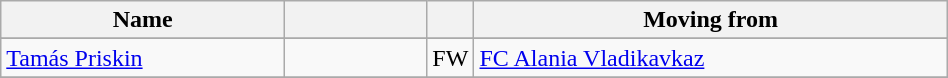<table class="wikitable" style="text-align: center; width:50%">
<tr>
<th width=30% align="center">Name</th>
<th width=15% align="center"></th>
<th width=5% align="center"></th>
<th width=50% align="center">Moving from</th>
</tr>
<tr>
</tr>
<tr>
<td align=left><a href='#'>Tamás Priskin</a></td>
<td> </td>
<td>FW</td>
<td align=left> <a href='#'>FC Alania Vladikavkaz</a></td>
</tr>
<tr>
</tr>
</table>
